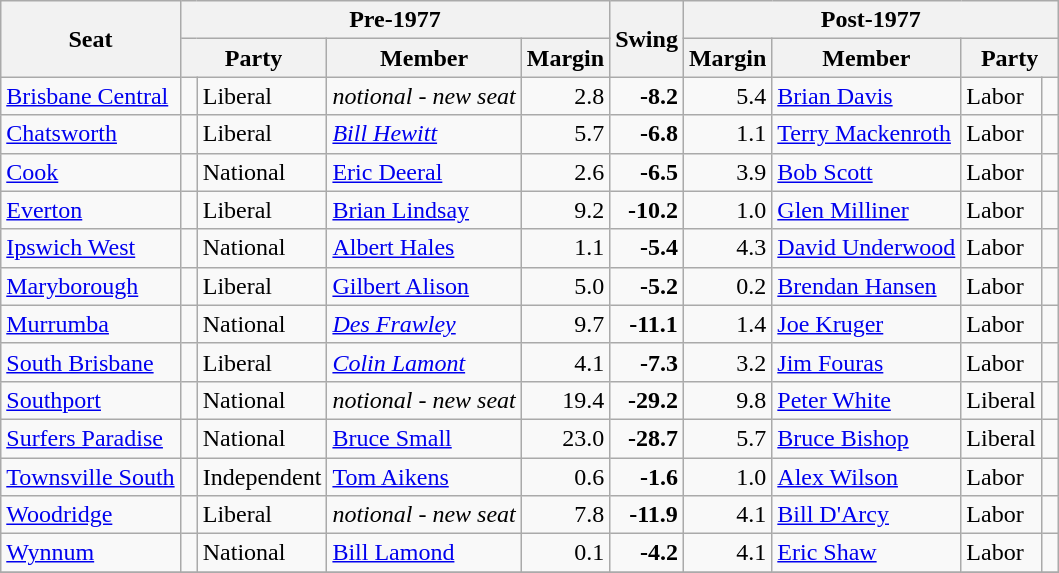<table class="wikitable">
<tr>
<th rowspan="2">Seat</th>
<th colspan="4">Pre-1977</th>
<th rowspan="2">Swing</th>
<th colspan="4">Post-1977</th>
</tr>
<tr>
<th colspan="2">Party</th>
<th>Member</th>
<th>Margin</th>
<th>Margin</th>
<th>Member</th>
<th colspan="2">Party</th>
</tr>
<tr>
<td><a href='#'>Brisbane Central</a></td>
<td> </td>
<td>Liberal</td>
<td><em>notional - new seat</em></td>
<td style="text-align:right;">2.8</td>
<td style="text-align:right;"><strong>-8.2</strong></td>
<td style="text-align:right;">5.4</td>
<td><a href='#'>Brian Davis</a></td>
<td>Labor</td>
<td> </td>
</tr>
<tr>
<td><a href='#'>Chatsworth</a></td>
<td> </td>
<td>Liberal</td>
<td><em><a href='#'>Bill Hewitt</a></em></td>
<td style="text-align:right;">5.7</td>
<td style="text-align:right;"><strong>-6.8</strong></td>
<td style="text-align:right;">1.1</td>
<td><a href='#'>Terry Mackenroth</a></td>
<td>Labor</td>
<td> </td>
</tr>
<tr>
<td><a href='#'>Cook</a></td>
<td> </td>
<td>National</td>
<td><a href='#'>Eric Deeral</a></td>
<td style="text-align:right;">2.6</td>
<td style="text-align:right;"><strong>-6.5</strong></td>
<td style="text-align:right;">3.9</td>
<td><a href='#'>Bob Scott</a></td>
<td>Labor</td>
<td> </td>
</tr>
<tr>
<td><a href='#'>Everton</a></td>
<td> </td>
<td>Liberal</td>
<td><a href='#'>Brian Lindsay</a></td>
<td style="text-align:right;">9.2</td>
<td style="text-align:right;"><strong>-10.2</strong></td>
<td style="text-align:right;">1.0</td>
<td><a href='#'>Glen Milliner</a></td>
<td>Labor</td>
<td> </td>
</tr>
<tr>
<td><a href='#'>Ipswich West</a></td>
<td> </td>
<td>National</td>
<td><a href='#'>Albert Hales</a></td>
<td style="text-align:right;">1.1</td>
<td style="text-align:right;"><strong>-5.4</strong></td>
<td style="text-align:right;">4.3</td>
<td><a href='#'>David Underwood</a></td>
<td>Labor</td>
<td> </td>
</tr>
<tr>
<td><a href='#'>Maryborough</a></td>
<td> </td>
<td>Liberal</td>
<td><a href='#'>Gilbert Alison</a></td>
<td style="text-align:right;">5.0</td>
<td style="text-align:right;"><strong>-5.2</strong></td>
<td style="text-align:right;">0.2</td>
<td><a href='#'>Brendan Hansen</a></td>
<td>Labor</td>
<td> </td>
</tr>
<tr>
<td><a href='#'>Murrumba</a></td>
<td> </td>
<td>National</td>
<td><em><a href='#'>Des Frawley</a></em></td>
<td style="text-align:right;">9.7</td>
<td style="text-align:right;"><strong>-11.1</strong></td>
<td style="text-align:right;">1.4</td>
<td><a href='#'>Joe Kruger</a></td>
<td>Labor</td>
<td> </td>
</tr>
<tr>
<td><a href='#'>South Brisbane</a></td>
<td> </td>
<td>Liberal</td>
<td><em><a href='#'>Colin Lamont</a></em></td>
<td style="text-align:right;">4.1</td>
<td style="text-align:right;"><strong>-7.3</strong></td>
<td style="text-align:right;">3.2</td>
<td><a href='#'>Jim Fouras</a></td>
<td>Labor</td>
<td> </td>
</tr>
<tr>
<td><a href='#'>Southport</a></td>
<td> </td>
<td>National</td>
<td><em>notional - new seat</em></td>
<td style="text-align:right;">19.4</td>
<td style="text-align:right;"><strong>-29.2</strong></td>
<td style="text-align:right;">9.8</td>
<td><a href='#'>Peter White</a></td>
<td>Liberal</td>
<td> </td>
</tr>
<tr>
<td><a href='#'>Surfers Paradise</a></td>
<td> </td>
<td>National</td>
<td><a href='#'>Bruce Small</a></td>
<td style="text-align:right;">23.0</td>
<td style="text-align:right;"><strong>-28.7</strong></td>
<td style="text-align:right;">5.7</td>
<td><a href='#'>Bruce Bishop</a></td>
<td>Liberal</td>
<td> </td>
</tr>
<tr>
<td><a href='#'>Townsville South</a></td>
<td> </td>
<td>Independent</td>
<td><a href='#'>Tom Aikens</a></td>
<td style="text-align:right;">0.6</td>
<td style="text-align:right;"><strong>-1.6</strong></td>
<td style="text-align:right;">1.0</td>
<td><a href='#'>Alex Wilson</a></td>
<td>Labor</td>
<td> </td>
</tr>
<tr>
<td><a href='#'>Woodridge</a></td>
<td> </td>
<td>Liberal</td>
<td><em>notional - new seat</em></td>
<td style="text-align:right;">7.8</td>
<td style="text-align:right;"><strong>-11.9</strong></td>
<td style="text-align:right;">4.1</td>
<td><a href='#'>Bill D'Arcy</a></td>
<td>Labor</td>
<td> </td>
</tr>
<tr>
<td><a href='#'>Wynnum</a></td>
<td> </td>
<td>National</td>
<td><a href='#'>Bill Lamond</a></td>
<td style="text-align:right;">0.1</td>
<td style="text-align:right;"><strong>-4.2</strong></td>
<td style="text-align:right;">4.1</td>
<td><a href='#'>Eric Shaw</a></td>
<td>Labor</td>
<td> </td>
</tr>
<tr>
</tr>
</table>
